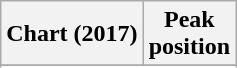<table class="wikitable sortable plainrowheaders" style="text-align:center">
<tr>
<th scope="col">Chart (2017)</th>
<th scope="col">Peak<br>position</th>
</tr>
<tr>
</tr>
<tr>
</tr>
<tr>
</tr>
<tr>
</tr>
<tr>
</tr>
<tr>
</tr>
<tr>
</tr>
<tr>
</tr>
<tr>
</tr>
<tr>
</tr>
<tr>
</tr>
<tr>
</tr>
<tr>
</tr>
<tr>
</tr>
<tr>
</tr>
<tr>
</tr>
<tr>
</tr>
<tr>
</tr>
<tr>
</tr>
<tr>
</tr>
<tr>
</tr>
<tr>
</tr>
<tr>
</tr>
<tr>
</tr>
<tr>
</tr>
<tr>
</tr>
<tr>
</tr>
</table>
